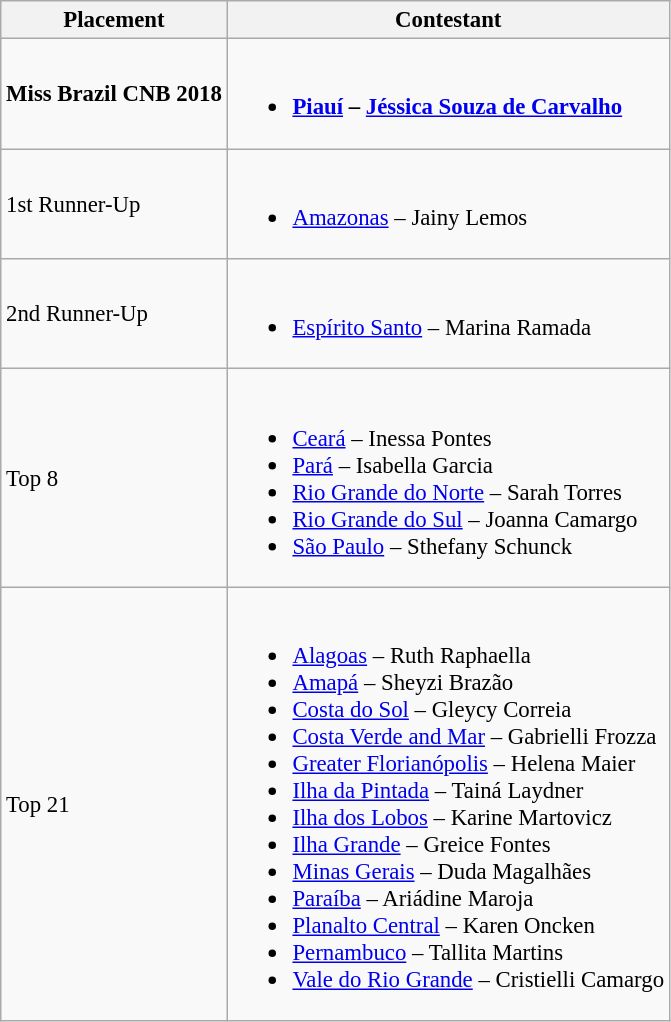<table class="wikitable sortable" style="font-size: 95%;">
<tr>
<th>Placement</th>
<th>Contestant</th>
</tr>
<tr>
<td><strong>Miss Brazil CNB 2018</strong></td>
<td><br><ul><li><strong><a href='#'>Piauí</a> – <a href='#'>Jéssica Souza de Carvalho</a></strong></li></ul></td>
</tr>
<tr>
<td>1st Runner-Up</td>
<td><br><ul><li><a href='#'>Amazonas</a> – Jainy Lemos</li></ul></td>
</tr>
<tr>
<td>2nd Runner-Up</td>
<td><br><ul><li><a href='#'>Espírito Santo</a> – Marina Ramada</li></ul></td>
</tr>
<tr>
<td>Top 8</td>
<td><br><ul><li><a href='#'>Ceará</a> – Inessa Pontes</li><li><a href='#'>Pará</a> – Isabella Garcia</li><li><a href='#'>Rio Grande do Norte</a> – Sarah Torres</li><li><a href='#'>Rio Grande do Sul</a> – Joanna Camargo</li><li><a href='#'>São Paulo</a> – Sthefany Schunck</li></ul></td>
</tr>
<tr>
<td>Top 21</td>
<td><br><ul><li><a href='#'>Alagoas</a> – Ruth Raphaella</li><li><a href='#'>Amapá</a> – Sheyzi Brazão</li><li><a href='#'>Costa do Sol</a> – Gleycy Correia</li><li><a href='#'>Costa Verde and Mar</a> – Gabrielli Frozza</li><li><a href='#'>Greater Florianópolis</a> – Helena Maier</li><li><a href='#'>Ilha da Pintada</a> – Tainá Laydner</li><li><a href='#'>Ilha dos Lobos</a> – Karine Martovicz</li><li><a href='#'>Ilha Grande</a> – Greice Fontes</li><li><a href='#'>Minas Gerais</a> – Duda Magalhães</li><li><a href='#'>Paraíba</a> – Ariádine Maroja</li><li><a href='#'>Planalto Central</a> – Karen Oncken</li><li><a href='#'>Pernambuco</a> – Tallita Martins</li><li><a href='#'>Vale do Rio Grande</a> – Cristielli Camargo</li></ul></td>
</tr>
</table>
